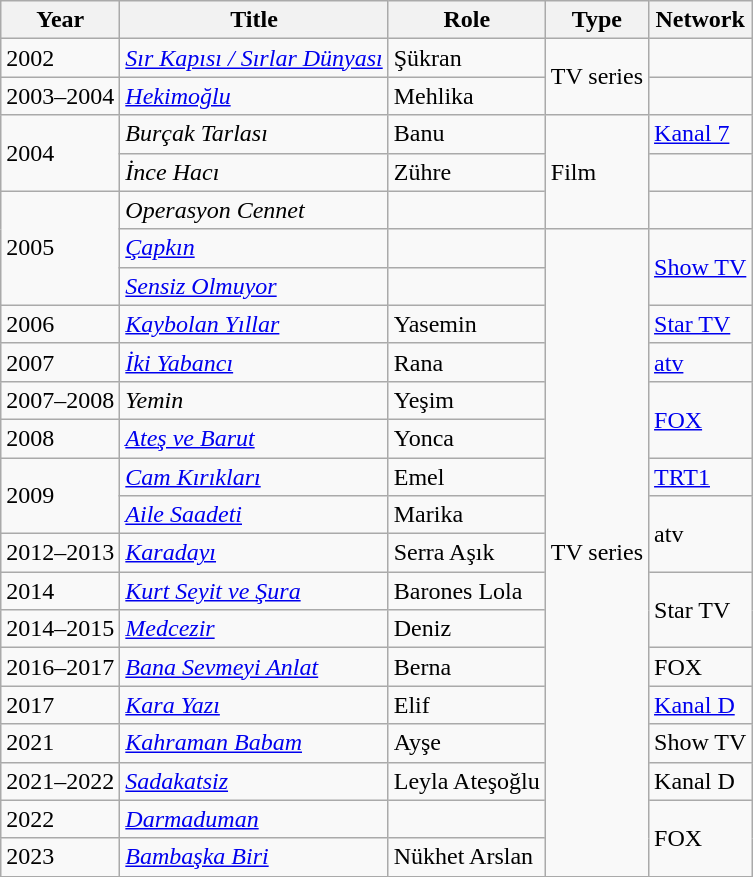<table class="wikitable">
<tr>
<th>Year</th>
<th>Title</th>
<th>Role</th>
<th>Type</th>
<th>Network</th>
</tr>
<tr>
<td>2002</td>
<td><em><a href='#'>Sır Kapısı / Sırlar Dünyası</a></em></td>
<td>Şükran</td>
<td rowspan="2">TV series</td>
<td></td>
</tr>
<tr>
<td>2003–2004</td>
<td><em><a href='#'>Hekimoğlu</a></em></td>
<td>Mehlika</td>
<td></td>
</tr>
<tr>
<td rowspan="2">2004</td>
<td><em>Burçak Tarlası</em></td>
<td>Banu</td>
<td rowspan="3">Film</td>
<td><a href='#'>Kanal 7</a></td>
</tr>
<tr>
<td><em>İnce Hacı</em></td>
<td>Zühre</td>
<td></td>
</tr>
<tr>
<td rowspan="3">2005</td>
<td><em>Operasyon Cennet</em></td>
<td></td>
<td></td>
</tr>
<tr>
<td><em><a href='#'>Çapkın</a></em></td>
<td></td>
<td rowspan="17">TV series</td>
<td rowspan="2"><a href='#'>Show TV</a></td>
</tr>
<tr>
<td><em><a href='#'>Sensiz Olmuyor</a></em></td>
<td></td>
</tr>
<tr>
<td>2006</td>
<td><em><a href='#'>Kaybolan Yıllar</a></em></td>
<td>Yasemin</td>
<td><a href='#'>Star TV</a></td>
</tr>
<tr>
<td>2007</td>
<td><em><a href='#'>İki Yabancı</a></em></td>
<td>Rana</td>
<td><a href='#'>atv</a></td>
</tr>
<tr>
<td>2007–2008</td>
<td><em>Yemin</em></td>
<td>Yeşim</td>
<td rowspan="2"><a href='#'>FOX</a></td>
</tr>
<tr>
<td>2008</td>
<td><em><a href='#'>Ateş ve Barut</a></em></td>
<td>Yonca</td>
</tr>
<tr>
<td rowspan="2">2009</td>
<td><em><a href='#'>Cam Kırıkları</a></em></td>
<td>Emel</td>
<td><a href='#'>TRT1</a></td>
</tr>
<tr>
<td><em><a href='#'>Aile Saadeti</a></em></td>
<td>Marika</td>
<td rowspan="2">atv</td>
</tr>
<tr>
<td>2012–2013</td>
<td><em><a href='#'>Karadayı</a></em></td>
<td>Serra Aşık</td>
</tr>
<tr>
<td>2014</td>
<td><em><a href='#'>Kurt Seyit ve Şura</a></em></td>
<td>Barones Lola</td>
<td rowspan="2">Star TV</td>
</tr>
<tr>
<td>2014–2015</td>
<td><em><a href='#'>Medcezir</a></em></td>
<td>Deniz</td>
</tr>
<tr>
<td>2016–2017</td>
<td><em><a href='#'>Bana Sevmeyi Anlat</a></em></td>
<td>Berna</td>
<td>FOX</td>
</tr>
<tr>
<td>2017</td>
<td><em><a href='#'>Kara Yazı</a></em></td>
<td>Elif</td>
<td><a href='#'>Kanal D</a></td>
</tr>
<tr>
<td>2021</td>
<td><em><a href='#'>Kahraman Babam</a></em></td>
<td>Ayşe</td>
<td>Show TV</td>
</tr>
<tr>
<td>2021–2022</td>
<td><em><a href='#'>Sadakatsiz</a></em></td>
<td>Leyla Ateşoğlu</td>
<td>Kanal D</td>
</tr>
<tr>
<td>2022</td>
<td><em><a href='#'>Darmaduman</a></em></td>
<td></td>
<td rowspan="2">FOX</td>
</tr>
<tr>
<td>2023</td>
<td><em><a href='#'>Bambaşka Biri</a></em></td>
<td>Nükhet Arslan</td>
</tr>
<tr>
</tr>
</table>
